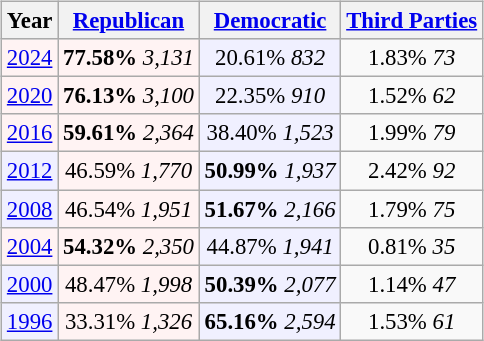<table class="wikitable" style="float:right; font-size:95%;">
<tr bgcolor=lightgrey>
<th>Year</th>
<th><a href='#'>Republican</a></th>
<th><a href='#'>Democratic</a></th>
<th><a href='#'>Third Parties</a></th>
</tr>
<tr>
<td align="center" bgcolor="#fff3f3"><a href='#'>2024</a></td>
<td align="center" bgcolor="#fff3f3"><strong>77.58%</strong> <em>3,131</em></td>
<td align="center" bgcolor="#f0f0ff">20.61% <em>832</em></td>
<td align="center">1.83% <em>73</em></td>
</tr>
<tr>
<td align="center" bgcolor="#fff3f3"><a href='#'>2020</a></td>
<td align="center" bgcolor="#fff3f3"><strong>76.13%</strong> <em>3,100</em></td>
<td align="center" bgcolor="#f0f0ff">22.35% <em>910</em></td>
<td align="center">1.52% <em>62</em></td>
</tr>
<tr>
<td align="center" bgcolor="#fff3f3"><a href='#'>2016</a></td>
<td align="center" bgcolor="#fff3f3"><strong>59.61%</strong> <em>2,364</em></td>
<td align="center" bgcolor="#f0f0ff">38.40% <em>1,523</em></td>
<td align="center">1.99% <em>79</em></td>
</tr>
<tr>
<td align="center" bgcolor="#f0f0ff"><a href='#'>2012</a></td>
<td align="center" bgcolor="#fff3f3">46.59% <em>1,770</em></td>
<td align="center" bgcolor="#f0f0ff"><strong>50.99%</strong> <em>1,937</em></td>
<td align="center">2.42% <em>92</em></td>
</tr>
<tr>
<td align="center" bgcolor="#f0f0ff"><a href='#'>2008</a></td>
<td align="center" bgcolor="#fff3f3">46.54% <em>1,951</em></td>
<td align="center" bgcolor="#f0f0ff"><strong>51.67%</strong> <em>2,166</em></td>
<td align="center">1.79% <em>75</em></td>
</tr>
<tr>
<td align="center" bgcolor="#fff3f3"><a href='#'>2004</a></td>
<td align="center" bgcolor="#fff3f3"><strong>54.32%</strong> <em>2,350</em></td>
<td align="center" bgcolor="#f0f0ff">44.87% <em>1,941</em></td>
<td align="center">0.81% <em>35</em></td>
</tr>
<tr>
<td align="center" bgcolor="#f0f0ff"><a href='#'>2000</a></td>
<td align="center" bgcolor="#fff3f3">48.47% <em>1,998</em></td>
<td align="center" bgcolor="#f0f0ff"><strong>50.39%</strong> <em>2,077</em></td>
<td align="center">1.14% <em>47</em></td>
</tr>
<tr>
<td align="center" bgcolor="#f0f0ff"><a href='#'>1996</a></td>
<td align="center" bgcolor="#fff3f3">33.31% <em>1,326</em></td>
<td align="center" bgcolor="#f0f0ff"><strong>65.16%</strong> <em>2,594</em></td>
<td align="center">1.53% <em>61</em></td>
</tr>
</table>
